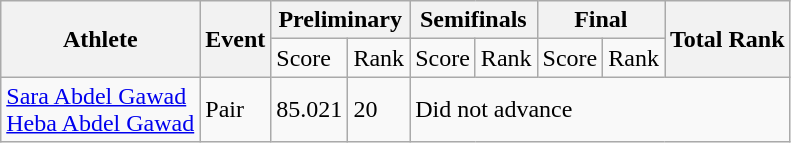<table class="wikitable">
<tr>
<th rowspan="2">Athlete</th>
<th rowspan="2">Event</th>
<th colspan="2">Preliminary</th>
<th colspan="2">Semifinals</th>
<th colspan="2">Final</th>
<th rowspan="2">Total Rank</th>
</tr>
<tr>
<td>Score</td>
<td>Rank</td>
<td>Score</td>
<td>Rank</td>
<td>Score</td>
<td>Rank</td>
</tr>
<tr>
<td><a href='#'>Sara Abdel Gawad</a><br><a href='#'>Heba Abdel Gawad</a></td>
<td>Pair</td>
<td>85.021</td>
<td>20</td>
<td colspan="5">Did not advance</td>
</tr>
</table>
